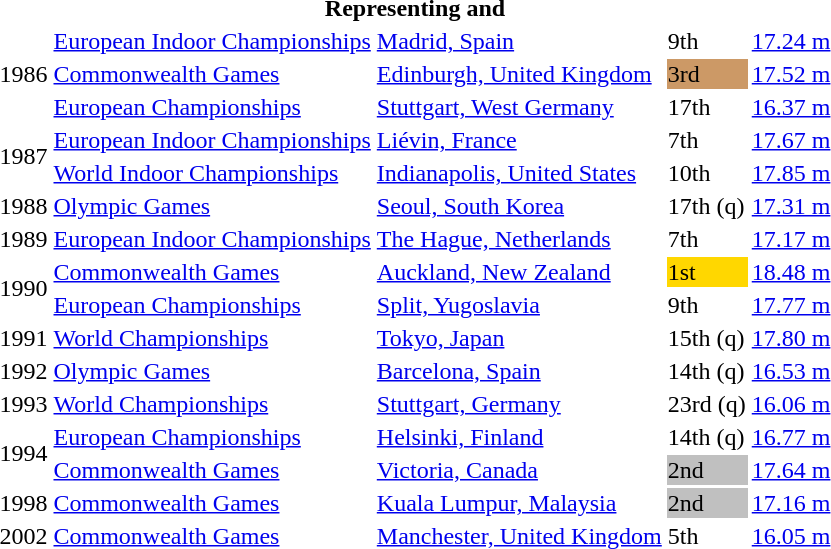<table>
<tr>
<th colspan="5">Representing  and </th>
</tr>
<tr>
<td rowspan=3>1986</td>
<td><a href='#'>European Indoor Championships</a></td>
<td><a href='#'>Madrid, Spain</a></td>
<td>9th</td>
<td><a href='#'>17.24 m</a></td>
</tr>
<tr>
<td><a href='#'>Commonwealth Games</a></td>
<td><a href='#'>Edinburgh, United Kingdom</a></td>
<td bgcolor=cc9966>3rd</td>
<td><a href='#'>17.52 m</a></td>
</tr>
<tr>
<td><a href='#'>European Championships</a></td>
<td><a href='#'>Stuttgart, West Germany</a></td>
<td>17th</td>
<td><a href='#'>16.37 m</a></td>
</tr>
<tr>
<td rowspan=2>1987</td>
<td><a href='#'>European Indoor Championships</a></td>
<td><a href='#'>Liévin, France</a></td>
<td>7th</td>
<td><a href='#'>17.67 m</a></td>
</tr>
<tr>
<td><a href='#'>World Indoor Championships</a></td>
<td><a href='#'>Indianapolis, United States</a></td>
<td>10th</td>
<td><a href='#'>17.85 m</a></td>
</tr>
<tr>
<td>1988</td>
<td><a href='#'>Olympic Games</a></td>
<td><a href='#'>Seoul, South Korea</a></td>
<td>17th (q)</td>
<td><a href='#'>17.31 m</a></td>
</tr>
<tr>
<td>1989</td>
<td><a href='#'>European Indoor Championships</a></td>
<td><a href='#'>The Hague, Netherlands</a></td>
<td>7th</td>
<td><a href='#'>17.17 m</a></td>
</tr>
<tr>
<td rowspan=2>1990</td>
<td><a href='#'>Commonwealth Games</a></td>
<td><a href='#'>Auckland, New Zealand</a></td>
<td bgcolor="gold">1st</td>
<td><a href='#'>18.48 m</a></td>
</tr>
<tr>
<td><a href='#'>European Championships</a></td>
<td><a href='#'>Split, Yugoslavia</a></td>
<td>9th</td>
<td><a href='#'>17.77 m</a></td>
</tr>
<tr>
<td>1991</td>
<td><a href='#'>World Championships</a></td>
<td><a href='#'>Tokyo, Japan</a></td>
<td>15th (q)</td>
<td><a href='#'>17.80 m</a></td>
</tr>
<tr>
<td>1992</td>
<td><a href='#'>Olympic Games</a></td>
<td><a href='#'>Barcelona, Spain</a></td>
<td>14th (q)</td>
<td><a href='#'>16.53 m</a></td>
</tr>
<tr>
<td>1993</td>
<td><a href='#'>World Championships</a></td>
<td><a href='#'>Stuttgart, Germany</a></td>
<td>23rd (q)</td>
<td><a href='#'>16.06 m</a></td>
</tr>
<tr>
<td rowspan=2>1994</td>
<td><a href='#'>European Championships</a></td>
<td><a href='#'>Helsinki, Finland</a></td>
<td>14th (q)</td>
<td><a href='#'>16.77 m</a></td>
</tr>
<tr>
<td><a href='#'>Commonwealth Games</a></td>
<td><a href='#'>Victoria, Canada</a></td>
<td bgcolor="silver">2nd</td>
<td><a href='#'>17.64 m</a></td>
</tr>
<tr>
<td>1998</td>
<td><a href='#'>Commonwealth Games</a></td>
<td><a href='#'>Kuala Lumpur, Malaysia</a></td>
<td bgcolor="silver">2nd</td>
<td><a href='#'>17.16 m</a></td>
</tr>
<tr>
<td>2002</td>
<td><a href='#'>Commonwealth Games</a></td>
<td><a href='#'>Manchester, United Kingdom</a></td>
<td>5th</td>
<td><a href='#'>16.05 m</a></td>
</tr>
</table>
